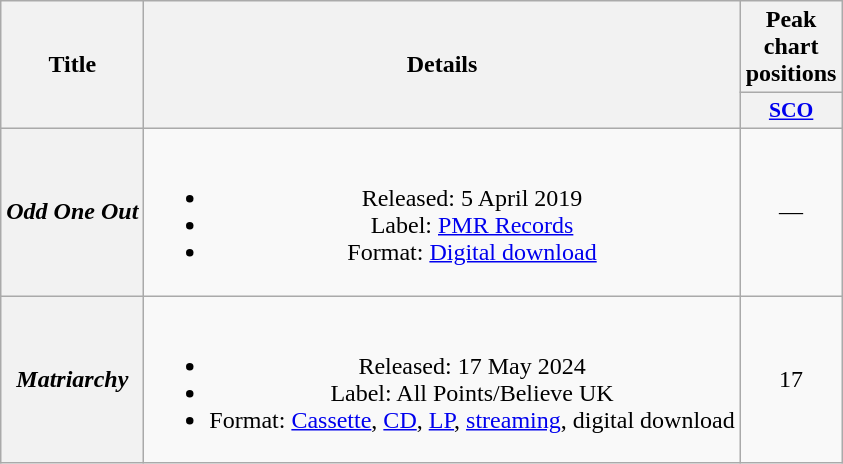<table class="wikitable plainrowheaders" style="text-align:center;">
<tr>
<th scope="col" rowspan="2">Title</th>
<th scope="col" rowspan="2">Details</th>
<th scope="col" colspan="1">Peak chart positions</th>
</tr>
<tr>
<th scope="col" style="width:2.45em;font-size:90%;"><a href='#'>SCO</a><br></th>
</tr>
<tr>
<th scope="row"><em>Odd One Out</em></th>
<td><br><ul><li>Released: 5 April 2019</li><li>Label: <a href='#'>PMR Records</a></li><li>Format: <a href='#'>Digital download</a></li></ul></td>
<td>—</td>
</tr>
<tr>
<th scope="row"><em>Matriarchy</em></th>
<td><br><ul><li>Released: 17 May 2024</li><li>Label: All Points/Believe UK</li><li>Format: <a href='#'>Cassette</a>, <a href='#'>CD</a>, <a href='#'>LP</a>, <a href='#'>streaming</a>, digital download</li></ul></td>
<td>17</td>
</tr>
</table>
